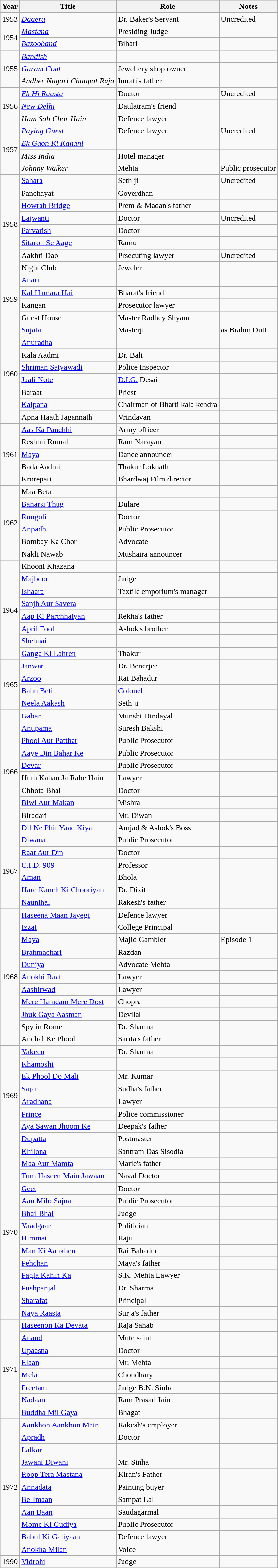<table class="wikitable">
<tr>
<th>Year</th>
<th>Title</th>
<th>Role</th>
<th>Notes</th>
</tr>
<tr>
<td>1953</td>
<td><em><a href='#'>Daaera</a></em></td>
<td>Dr. Baker's Servant</td>
<td>Uncredited</td>
</tr>
<tr>
<td rowspan="2">1954</td>
<td><em><a href='#'>Mastana</a></em></td>
<td>Presiding Judge</td>
<td></td>
</tr>
<tr>
<td><em><a href='#'>Bazooband</a></em></td>
<td>Bihari</td>
<td></td>
</tr>
<tr>
<td rowspan="3">1955</td>
<td><em><a href='#'>Bandish</a></em></td>
<td></td>
<td></td>
</tr>
<tr>
<td><em><a href='#'>Garam Coat</a></em></td>
<td>Jewellery shop owner</td>
<td></td>
</tr>
<tr>
<td><em>Andher Nagari Chaupat Raja</em></td>
<td>Imrati's father</td>
<td></td>
</tr>
<tr>
<td rowspan="3">1956</td>
<td><em><a href='#'>Ek Hi Raasta</a></em></td>
<td>Doctor</td>
<td>Uncredited</td>
</tr>
<tr>
<td><em><a href='#'>New Delhi</a></em></td>
<td>Daulatram's friend</td>
<td></td>
</tr>
<tr>
<td><em>Ham Sab Chor Hain</em></td>
<td>Defence lawyer</td>
<td></td>
</tr>
<tr>
<td rowspan="4">1957</td>
<td><em><a href='#'>Paying Guest</a></em></td>
<td>Defence lawyer</td>
<td>Uncredited</td>
</tr>
<tr>
<td><em><a href='#'>Ek Gaon Ki Kahani</a></em></td>
<td></td>
<td></td>
</tr>
<tr>
<td><em>Miss India</em></td>
<td>Hotel manager</td>
<td></td>
</tr>
<tr>
<td><em>Johnny Walker</td>
<td>Mehta</td>
<td>Public prosecutor</td>
</tr>
<tr>
<td rowspan="8">1958</td>
<td></em><a href='#'>Sahara</a><em></td>
<td>Seth ji</td>
<td>Uncredited</td>
</tr>
<tr>
<td></em>Panchayat<em></td>
<td>Goverdhan</td>
<td></td>
</tr>
<tr>
<td></em><a href='#'>Howrah Bridge</a><em></td>
<td>Prem & Madan's father</td>
<td></td>
</tr>
<tr>
<td></em><a href='#'>Lajwanti</a><em></td>
<td>Doctor</td>
<td>Uncredited</td>
</tr>
<tr>
<td></em><a href='#'>Parvarish</a><em></td>
<td>Doctor</td>
<td></td>
</tr>
<tr>
<td></em><a href='#'>Sitaron Se Aage</a><em></td>
<td>Ramu</td>
<td></td>
</tr>
<tr>
<td></em>Aakhri Dao<em></td>
<td>Prsecuting lawyer</td>
<td>Uncredited</td>
</tr>
<tr>
<td></em>Night Club<em></td>
<td>Jeweler</td>
<td></td>
</tr>
<tr>
<td rowspan="4">1959</td>
<td></em><a href='#'>Anari</a><em></td>
<td></td>
<td></td>
</tr>
<tr>
<td></em><a href='#'>Kal Hamara Hai</a><em></td>
<td>Bharat's friend</td>
<td></td>
</tr>
<tr>
<td></em>Kangan<em></td>
<td>Prosecutor lawyer</td>
<td></td>
</tr>
<tr>
<td></em>Guest House<em></td>
<td>Master Radhey Shyam</td>
<td></td>
</tr>
<tr>
<td rowspan="8">1960</td>
<td></em><a href='#'>Sujata</a><em></td>
<td>Masterji</td>
<td>as Brahm Dutt</td>
</tr>
<tr>
<td></em><a href='#'>Anuradha</a><em></td>
<td></td>
<td></td>
</tr>
<tr>
<td></em>Kala Aadmi<em></td>
<td>Dr. Bali</td>
<td></td>
</tr>
<tr>
<td></em><a href='#'>Shriman Satyawadi</a><em></td>
<td>Police Inspector</td>
<td></td>
</tr>
<tr>
<td></em><a href='#'>Jaali Note</a><em></td>
<td><a href='#'>D.I.G.</a> Desai</td>
<td></td>
</tr>
<tr>
<td></em>Baraat<em></td>
<td>Priest</td>
<td></td>
</tr>
<tr>
<td></em><a href='#'>Kalpana</a><em></td>
<td>Chairman of Bharti kala kendra</td>
<td></td>
</tr>
<tr>
<td></em>Apna Haath Jagannath<em></td>
<td>Vrindavan</td>
<td></td>
</tr>
<tr>
<td rowspan="5">1961</td>
<td></em><a href='#'>Aas Ka Panchhi</a><em></td>
<td>Army officer</td>
<td></td>
</tr>
<tr>
<td></em>Reshmi Rumal<em></td>
<td>Ram Narayan</td>
<td></td>
</tr>
<tr>
<td></em><a href='#'>Maya</a><em></td>
<td>Dance announcer</td>
<td></td>
</tr>
<tr>
<td></em>Bada Aadmi<em></td>
<td>Thakur Loknath</td>
<td></td>
</tr>
<tr>
<td></em>Krorepati<em></td>
<td>Bhardwaj Film director</td>
<td></td>
</tr>
<tr>
<td rowspan="6">1962</td>
<td></em>Maa Beta<em></td>
<td></td>
<td></td>
</tr>
<tr>
<td></em><a href='#'>Banarsi Thug</a><em></td>
<td>Dulare</td>
<td></td>
</tr>
<tr>
<td></em><a href='#'>Rungoli</a><em></td>
<td>Doctor</td>
<td></td>
</tr>
<tr>
<td></em><a href='#'>Anpadh</a><em></td>
<td>Public Prosecutor</td>
<td></td>
</tr>
<tr>
<td></em>Bombay Ka Chor<em></td>
<td>Advocate</td>
<td></td>
</tr>
<tr>
<td></em>Nakli Nawab<em></td>
<td>Mushaira announcer</td>
<td></td>
</tr>
<tr>
<td rowspan="8">1964</td>
<td></em>Khooni Khazana<em></td>
<td></td>
<td></td>
</tr>
<tr>
<td></em><a href='#'>Majboor</a><em></td>
<td>Judge</td>
<td></td>
</tr>
<tr>
<td></em><a href='#'>Ishaara</a><em></td>
<td>Textile emporium's manager</td>
<td></td>
</tr>
<tr>
<td></em><a href='#'>Sanjh Aur Savera</a><em></td>
<td></td>
<td></td>
</tr>
<tr>
<td></em><a href='#'>Aap Ki Parchhaiyan</a><em></td>
<td>Rekha's father</td>
<td></td>
</tr>
<tr>
<td></em><a href='#'>April Fool</a><em></td>
<td>Ashok's brother</td>
<td></td>
</tr>
<tr>
<td></em><a href='#'>Shehnai</a><em></td>
<td></td>
<td></td>
</tr>
<tr>
<td></em><a href='#'>Ganga Ki Lahren</a><em></td>
<td>Thakur</td>
<td></td>
</tr>
<tr>
<td rowspan="4">1965</td>
<td></em><a href='#'>Janwar</a><em></td>
<td>Dr. Benerjee</td>
<td></td>
</tr>
<tr>
<td></em><a href='#'>Arzoo</a><em></td>
<td>Rai Bahadur</td>
<td></td>
</tr>
<tr>
<td></em><a href='#'>Bahu Beti</a><em></td>
<td><a href='#'>Colonel</a></td>
<td></td>
</tr>
<tr>
<td></em><a href='#'>Neela Aakash</a><em></td>
<td>Seth ji</td>
<td></td>
</tr>
<tr>
<td rowspan="10">1966</td>
<td></em><a href='#'>Gaban</a><em></td>
<td>Munshi Dindayal</td>
<td></td>
</tr>
<tr>
<td></em><a href='#'>Anupama</a><em></td>
<td>Suresh Bakshi</td>
<td></td>
</tr>
<tr>
<td></em><a href='#'>Phool Aur Patthar</a><em></td>
<td>Public Prosecutor</td>
<td></td>
</tr>
<tr>
<td></em><a href='#'>Aaye Din Bahar Ke</a><em></td>
<td>Public Prosecutor</td>
<td></td>
</tr>
<tr>
<td></em><a href='#'>Devar</a><em></td>
<td>Public Prosecutor</td>
<td></td>
</tr>
<tr>
<td></em>Hum Kahan Ja Rahe Hain<em></td>
<td>Lawyer</td>
<td></td>
</tr>
<tr>
<td></em>Chhota Bhai<em></td>
<td>Doctor</td>
<td></td>
</tr>
<tr>
<td></em><a href='#'>Biwi Aur Makan</a><em></td>
<td>Mishra</td>
<td></td>
</tr>
<tr>
<td></em>Biradari<em></td>
<td>Mr. Diwan</td>
<td></td>
</tr>
<tr>
<td></em><a href='#'>Dil Ne Phir Yaad Kiya</a><em></td>
<td>Amjad & Ashok's Boss</td>
<td></td>
</tr>
<tr>
<td rowspan="6">1967</td>
<td></em><a href='#'>Diwana</a><em></td>
<td>Public Prosecutor</td>
<td></td>
</tr>
<tr>
<td></em><a href='#'>Raat Aur Din</a><em></td>
<td>Doctor</td>
<td></td>
</tr>
<tr>
<td></em><a href='#'>C.I.D. 909</a><em></td>
<td>Professor</td>
<td></td>
</tr>
<tr>
<td></em><a href='#'>Aman</a><em></td>
<td>Bhola</td>
<td></td>
</tr>
<tr>
<td></em><a href='#'>Hare Kanch Ki Chooriyan</a><em></td>
<td>Dr. Dixit</td>
<td></td>
</tr>
<tr>
<td></em><a href='#'>Naunihal</a><em></td>
<td>Rakesh's father</td>
<td></td>
</tr>
<tr>
<td rowspan="11">1968</td>
<td></em><a href='#'>Haseena Maan Jayegi</a><em></td>
<td>Defence lawyer</td>
<td></td>
</tr>
<tr>
<td></em><a href='#'>Izzat</a><em></td>
<td>College Principal</td>
<td></td>
</tr>
<tr>
<td></em><a href='#'>Maya</a><em></td>
<td>Majid Gambler</td>
<td>Episode 1</td>
</tr>
<tr>
<td></em><a href='#'>Brahmachari</a><em></td>
<td>Razdan</td>
<td></td>
</tr>
<tr>
<td></em><a href='#'>Duniya</a><em></td>
<td>Advocate Mehta</td>
<td></td>
</tr>
<tr>
<td></em><a href='#'>Anokhi Raat</a><em></td>
<td>Lawyer</td>
<td></td>
</tr>
<tr>
<td></em><a href='#'>Aashirwad</a><em></td>
<td>Lawyer</td>
<td></td>
</tr>
<tr>
<td></em><a href='#'>Mere Hamdam Mere Dost</a><em></td>
<td>Chopra</td>
<td></td>
</tr>
<tr>
<td></em><a href='#'>Jhuk Gaya Aasman</a><em></td>
<td>Devilal</td>
<td></td>
</tr>
<tr>
<td></em>Spy in Rome<em></td>
<td>Dr. Sharma</td>
<td></td>
</tr>
<tr>
<td></em>Anchal Ke Phool<em></td>
<td>Sarita's father</td>
<td></td>
</tr>
<tr>
<td rowspan="8">1969</td>
<td></em><a href='#'>Yakeen</a><em></td>
<td>Dr. Sharma</td>
<td></td>
</tr>
<tr>
<td></em><a href='#'>Khamoshi</a><em></td>
<td></td>
<td></td>
</tr>
<tr>
<td></em><a href='#'>Ek Phool Do Mali</a><em></td>
<td>Mr. Kumar</td>
<td></td>
</tr>
<tr>
<td></em><a href='#'>Sajan</a><em></td>
<td>Sudha's father</td>
<td></td>
</tr>
<tr>
<td></em><a href='#'>Aradhana</a><em></td>
<td>Lawyer</td>
<td></td>
</tr>
<tr>
<td></em><a href='#'>Prince</a><em></td>
<td>Police commissioner</td>
<td></td>
</tr>
<tr>
<td></em><a href='#'>Aya Sawan Jhoom Ke</a><em></td>
<td>Deepak's father</td>
<td></td>
</tr>
<tr>
<td></em><a href='#'>Dupatta</a><em></td>
<td>Postmaster</td>
<td></td>
</tr>
<tr>
<td rowspan="14">1970</td>
<td></em><a href='#'>Khilona</a><em></td>
<td>Santram Das Sisodia</td>
<td></td>
</tr>
<tr>
<td></em><a href='#'>Maa Aur Mamta</a><em></td>
<td>Marie's father</td>
<td></td>
</tr>
<tr>
<td></em><a href='#'>Tum Haseen Main Jawaan</a><em></td>
<td>Naval Doctor</td>
<td></td>
</tr>
<tr>
<td></em><a href='#'>Geet</a><em></td>
<td>Doctor</td>
<td></td>
</tr>
<tr>
<td></em><a href='#'>Aan Milo Sajna</a><em></td>
<td>Public Prosecutor</td>
<td></td>
</tr>
<tr>
<td></em><a href='#'>Bhai-Bhai</a><em></td>
<td>Judge</td>
<td></td>
</tr>
<tr>
<td></em><a href='#'>Yaadgaar</a><em></td>
<td>Politician</td>
<td></td>
</tr>
<tr>
<td></em><a href='#'>Himmat</a><em></td>
<td>Raju</td>
<td></td>
</tr>
<tr>
<td></em><a href='#'>Man Ki Aankhen</a><em></td>
<td>Rai Bahadur</td>
<td></td>
</tr>
<tr>
<td></em><a href='#'>Pehchan</a><em></td>
<td>Maya's father</td>
<td></td>
</tr>
<tr>
<td></em><a href='#'>Pagla Kahin Ka</a><em></td>
<td>S.K. Mehta Lawyer</td>
<td></td>
</tr>
<tr>
<td></em><a href='#'>Pushpanjali</a><em></td>
<td>Dr. Sharma</td>
<td></td>
</tr>
<tr>
<td></em><a href='#'>Sharafat</a><em></td>
<td>Principal</td>
<td></td>
</tr>
<tr>
<td></em><a href='#'>Naya Raasta</a><em></td>
<td>Surja's father</td>
<td></td>
</tr>
<tr>
<td rowspan="8">1971</td>
<td></em><a href='#'>Haseenon Ka Devata</a><em></td>
<td>Raja Sahab</td>
<td></td>
</tr>
<tr>
<td></em><a href='#'>Anand</a><em></td>
<td>Mute saint</td>
<td></td>
</tr>
<tr>
<td></em><a href='#'>Upaasna</a><em></td>
<td>Doctor</td>
<td></td>
</tr>
<tr>
<td></em><a href='#'>Elaan</a><em></td>
<td>Mr. Mehta</td>
<td></td>
</tr>
<tr>
<td></em><a href='#'>Mela</a><em></td>
<td>Choudhary</td>
<td></td>
</tr>
<tr>
<td></em><a href='#'>Preetam</a><em></td>
<td>Judge B.N. Sinha</td>
<td></td>
</tr>
<tr>
<td></em><a href='#'>Nadaan</a><em></td>
<td>Ram Prasad Jain</td>
<td></td>
</tr>
<tr>
<td></em><a href='#'>Buddha Mil Gaya</a><em></td>
<td>Bhagat</td>
<td></td>
</tr>
<tr>
<td rowspan="11">1972</td>
<td></em><a href='#'>Aankhon Aankhon Mein</a><em></td>
<td>Rakesh's employer</td>
<td></td>
</tr>
<tr>
<td></em><a href='#'>Apradh</a><em></td>
<td>Doctor</td>
<td></td>
</tr>
<tr>
<td></em><a href='#'>Lalkar</a><em></td>
<td></td>
<td></td>
</tr>
<tr>
<td></em><a href='#'>Jawani Diwani</a><em></td>
<td>Mr. Sinha</td>
<td></td>
</tr>
<tr>
<td></em><a href='#'>Roop Tera Mastana</a><em></td>
<td>Kiran's Father</td>
<td></td>
</tr>
<tr>
<td></em><a href='#'>Annadata</a><em></td>
<td>Painting buyer</td>
<td></td>
</tr>
<tr>
<td></em><a href='#'>Be-Imaan</a><em></td>
<td>Sampat Lal</td>
<td></td>
</tr>
<tr>
<td></em><a href='#'>Aan Baan</a><em></td>
<td>Saudagarmal</td>
<td></td>
</tr>
<tr>
<td></em><a href='#'>Mome Ki Gudiya</a><em></td>
<td>Public Prosecutor</td>
<td></td>
</tr>
<tr>
<td></em><a href='#'>Babul Ki Galiyaan</a><em></td>
<td>Defence lawyer</td>
<td></td>
</tr>
<tr>
<td></em><a href='#'>Anokha Milan</a><em></td>
<td>Voice</td>
<td></td>
</tr>
<tr>
<td>1990</td>
<td></em><a href='#'>Vidrohi</a><em></td>
<td>Judge</td>
<td></td>
</tr>
</table>
